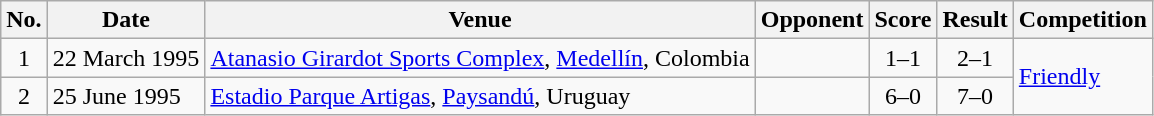<table class="wikitable sortable">
<tr>
<th scope="col">No.</th>
<th scope="col">Date</th>
<th scope="col">Venue</th>
<th scope="col">Opponent</th>
<th scope="col">Score</th>
<th scope="col">Result</th>
<th scope="col">Competition</th>
</tr>
<tr>
<td align="center">1</td>
<td>22 March 1995</td>
<td><a href='#'>Atanasio Girardot Sports Complex</a>, <a href='#'>Medellín</a>, Colombia</td>
<td></td>
<td align="center">1–1</td>
<td align="center">2–1</td>
<td rowspan=2><a href='#'>Friendly</a></td>
</tr>
<tr>
<td align="center">2</td>
<td>25 June 1995</td>
<td><a href='#'>Estadio Parque Artigas</a>, <a href='#'>Paysandú</a>, Uruguay</td>
<td></td>
<td align="center">6–0</td>
<td align="center">7–0</td>
</tr>
</table>
